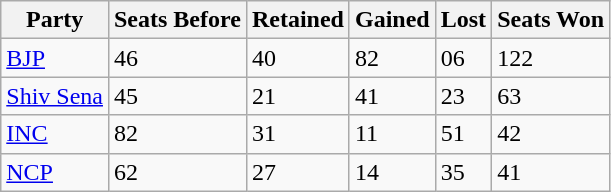<table class="wikitable">
<tr>
<th>Party</th>
<th>Seats Before</th>
<th>Retained</th>
<th>Gained</th>
<th>Lost</th>
<th>Seats Won</th>
</tr>
<tr>
<td><a href='#'>BJP</a></td>
<td>46</td>
<td>40</td>
<td> 82</td>
<td> 06</td>
<td>122</td>
</tr>
<tr>
<td><a href='#'>Shiv Sena</a></td>
<td>45</td>
<td>21</td>
<td> 41</td>
<td> 23</td>
<td>63</td>
</tr>
<tr>
<td><a href='#'>INC</a></td>
<td>82</td>
<td>31</td>
<td> 11</td>
<td> 51</td>
<td>42</td>
</tr>
<tr>
<td><a href='#'>NCP</a></td>
<td>62</td>
<td>27</td>
<td> 14</td>
<td> 35</td>
<td>41</td>
</tr>
</table>
